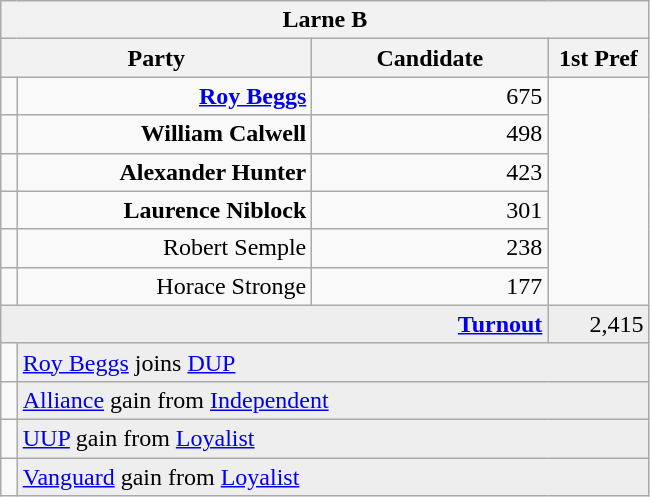<table class="wikitable">
<tr>
<th colspan="4" align="center">Larne B</th>
</tr>
<tr>
<th colspan="2" align="center" width=200>Party</th>
<th width=150>Candidate</th>
<th width=60>1st Pref</th>
</tr>
<tr>
<td></td>
<td align="right"><strong><a href='#'>Roy Beggs</a></strong></td>
<td align="right">675</td>
</tr>
<tr>
<td></td>
<td align="right"><strong>William Calwell</strong></td>
<td align="right">498</td>
</tr>
<tr>
<td></td>
<td align="right"><strong>Alexander Hunter</strong></td>
<td align="right">423</td>
</tr>
<tr>
<td></td>
<td align="right"><strong>Laurence Niblock</strong></td>
<td align="right">301</td>
</tr>
<tr>
<td></td>
<td align="right">Robert Semple</td>
<td align="right">238</td>
</tr>
<tr>
<td></td>
<td align="right">Horace Stronge</td>
<td align="right">177</td>
</tr>
<tr bgcolor="EEEEEE">
<td colspan=3 align="right"><strong><a href='#'>Turnout</a></strong></td>
<td align="right">2,415</td>
</tr>
<tr>
<td bgcolor=></td>
<td colspan=3 bgcolor="EEEEEE"><a href='#'>Roy Beggs</a> joins <a href='#'>DUP</a></td>
</tr>
<tr>
<td bgcolor=></td>
<td colspan=3 bgcolor="EEEEEE"><a href='#'>Alliance</a> gain from <a href='#'>Independent</a></td>
</tr>
<tr>
<td bgcolor=></td>
<td colspan=3 bgcolor="EEEEEE"><a href='#'>UUP</a> gain from <a href='#'>Loyalist</a></td>
</tr>
<tr>
<td bgcolor=></td>
<td colspan=3 bgcolor="EEEEEE"><a href='#'>Vanguard</a> gain from <a href='#'>Loyalist</a></td>
</tr>
</table>
